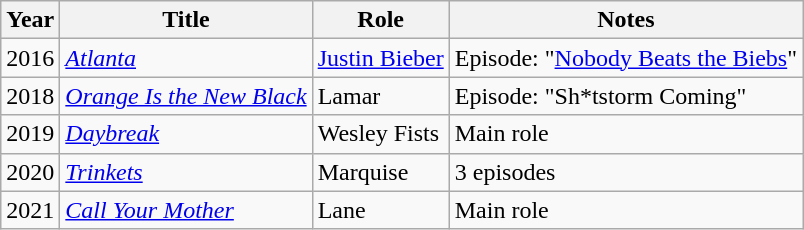<table class="wikitable sortable plainrowheaders">
<tr>
<th scope="col">Year</th>
<th scope="col">Title</th>
<th scope="col">Role</th>
<th scope="col" class="unsortable">Notes</th>
</tr>
<tr>
<td>2016</td>
<td><em><a href='#'>Atlanta</a></em></td>
<td><a href='#'>Justin Bieber</a></td>
<td>Episode: "<a href='#'>Nobody Beats the Biebs</a>"</td>
</tr>
<tr>
<td>2018</td>
<td><em><a href='#'>Orange Is the New Black</a></em></td>
<td>Lamar</td>
<td>Episode: "Sh*tstorm Coming"</td>
</tr>
<tr>
<td>2019</td>
<td><em><a href='#'>Daybreak</a></em></td>
<td>Wesley Fists</td>
<td>Main role</td>
</tr>
<tr>
<td>2020</td>
<td><em><a href='#'>Trinkets</a></em></td>
<td>Marquise</td>
<td>3 episodes</td>
</tr>
<tr>
<td>2021</td>
<td><em><a href='#'>Call Your Mother</a></em></td>
<td>Lane</td>
<td>Main role</td>
</tr>
</table>
